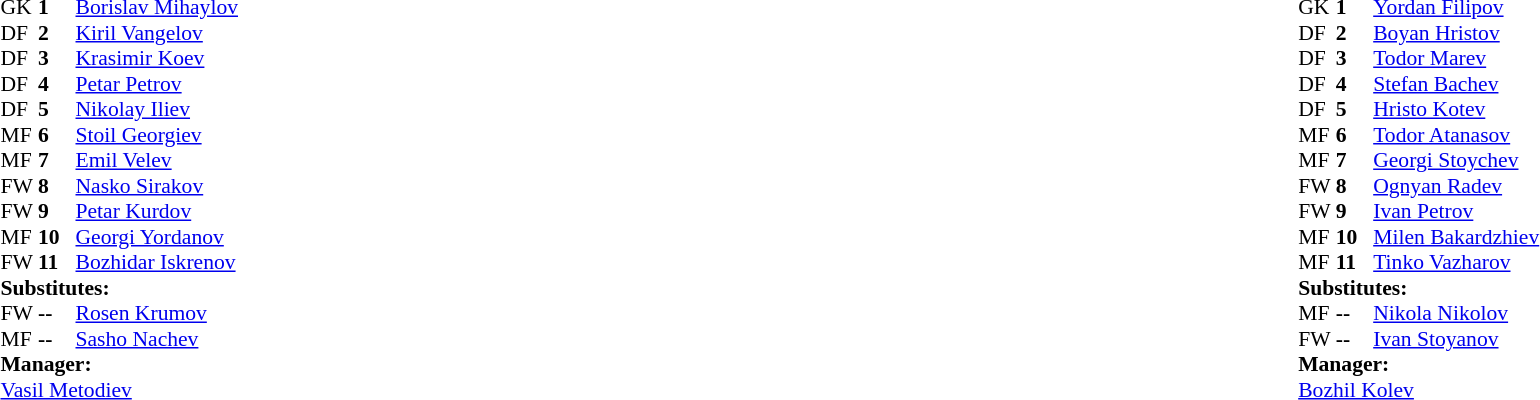<table style="width:100%">
<tr>
<td style="vertical-align:top;width:50%"><br><table style="font-size:90%" cellspacing="0" cellpadding="0">
<tr>
<th width="25"></th>
<th width="25"></th>
</tr>
<tr>
<td>GK</td>
<td><strong>1</strong></td>
<td> <a href='#'>Borislav Mihaylov</a></td>
</tr>
<tr>
<td>DF</td>
<td><strong>2</strong></td>
<td> <a href='#'>Kiril Vangelov</a></td>
</tr>
<tr>
<td>DF</td>
<td><strong>3</strong></td>
<td> <a href='#'>Krasimir Koev</a></td>
</tr>
<tr>
<td>DF</td>
<td><strong>4</strong></td>
<td> <a href='#'>Petar Petrov</a></td>
</tr>
<tr>
<td>DF</td>
<td><strong>5</strong></td>
<td> <a href='#'>Nikolay Iliev</a></td>
</tr>
<tr>
<td>MF</td>
<td><strong>6</strong></td>
<td> <a href='#'>Stoil Georgiev</a></td>
<td></td>
<td></td>
</tr>
<tr>
<td>MF</td>
<td><strong>7</strong></td>
<td> <a href='#'>Emil Velev</a></td>
</tr>
<tr>
<td>FW</td>
<td><strong>8</strong></td>
<td> <a href='#'>Nasko Sirakov</a></td>
</tr>
<tr>
<td>FW</td>
<td><strong>9</strong></td>
<td> <a href='#'>Petar Kurdov</a></td>
<td></td>
<td></td>
</tr>
<tr>
<td>MF</td>
<td><strong>10</strong></td>
<td> <a href='#'>Georgi Yordanov</a></td>
</tr>
<tr>
<td>FW</td>
<td><strong>11</strong></td>
<td> <a href='#'>Bozhidar Iskrenov</a></td>
</tr>
<tr>
<td colspan=4><strong>Substitutes:</strong></td>
</tr>
<tr>
<td>FW</td>
<td><strong>--</strong></td>
<td> <a href='#'>Rosen Krumov</a></td>
<td></td>
<td></td>
</tr>
<tr>
<td>MF</td>
<td><strong>--</strong></td>
<td> <a href='#'>Sasho Nachev</a></td>
<td></td>
<td></td>
</tr>
<tr>
<td colspan=4><strong>Manager:</strong></td>
</tr>
<tr>
<td colspan="4"> <a href='#'>Vasil Metodiev</a></td>
</tr>
</table>
</td>
<td valign="top"></td>
<td valign="top" width="50%"><br><table cellspacing="0" cellpadding="0" style="font-size:90%;margin:auto">
<tr>
<th width="25"></th>
<th width="25"></th>
</tr>
<tr>
<td>GK</td>
<td><strong>1</strong></td>
<td> <a href='#'>Yordan Filipov</a></td>
</tr>
<tr>
<td>DF</td>
<td><strong>2</strong></td>
<td> <a href='#'>Boyan Hristov</a></td>
</tr>
<tr>
<td>DF</td>
<td><strong>3</strong></td>
<td> <a href='#'>Todor Marev</a></td>
</tr>
<tr>
<td>DF</td>
<td><strong>4</strong></td>
<td> <a href='#'>Stefan Bachev</a></td>
</tr>
<tr>
<td>DF</td>
<td><strong>5</strong></td>
<td> <a href='#'>Hristo Kotev</a></td>
</tr>
<tr>
<td>MF</td>
<td><strong>6</strong></td>
<td> <a href='#'>Todor Atanasov</a></td>
</tr>
<tr>
<td>MF</td>
<td><strong>7</strong></td>
<td> <a href='#'>Georgi Stoychev</a></td>
<td></td>
<td></td>
</tr>
<tr>
<td>FW</td>
<td><strong>8</strong></td>
<td> <a href='#'>Ognyan Radev</a></td>
<td></td>
<td></td>
</tr>
<tr>
<td>FW</td>
<td><strong>9</strong></td>
<td> <a href='#'>Ivan Petrov</a></td>
</tr>
<tr>
<td>MF</td>
<td><strong>10</strong></td>
<td> <a href='#'>Milen Bakardzhiev</a></td>
</tr>
<tr>
<td>MF</td>
<td><strong>11</strong></td>
<td> <a href='#'>Tinko Vazharov</a></td>
</tr>
<tr>
<td colspan=4><strong>Substitutes:</strong></td>
</tr>
<tr>
<td>MF</td>
<td><strong>--</strong></td>
<td> <a href='#'>Nikola Nikolov</a></td>
<td></td>
<td></td>
</tr>
<tr>
<td>FW</td>
<td><strong>--</strong></td>
<td> <a href='#'>Ivan Stoyanov</a></td>
<td></td>
<td></td>
</tr>
<tr>
<td colspan=4><strong>Manager:</strong></td>
</tr>
<tr>
<td colspan="4"> <a href='#'>Bozhil Kolev</a></td>
</tr>
</table>
</td>
</tr>
</table>
